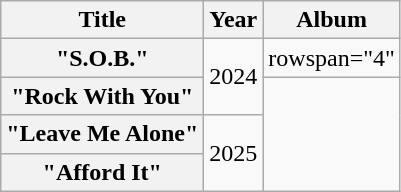<table class="wikitable plainrowheaders" style=text-align:center;>
<tr>
<th scope="col">Title</th>
<th scope="col">Year</th>
<th scope="col">Album</th>
</tr>
<tr>
<th scope="row">"S.O.B."</th>
<td rowspan="2">2024</td>
<td>rowspan="4"  </td>
</tr>
<tr>
<th scope="row">"Rock With You"</th>
</tr>
<tr>
<th scope="row">"Leave Me Alone"</th>
<td rowspan="2">2025</td>
</tr>
<tr>
<th scope="row">"Afford It"</th>
</tr>
</table>
